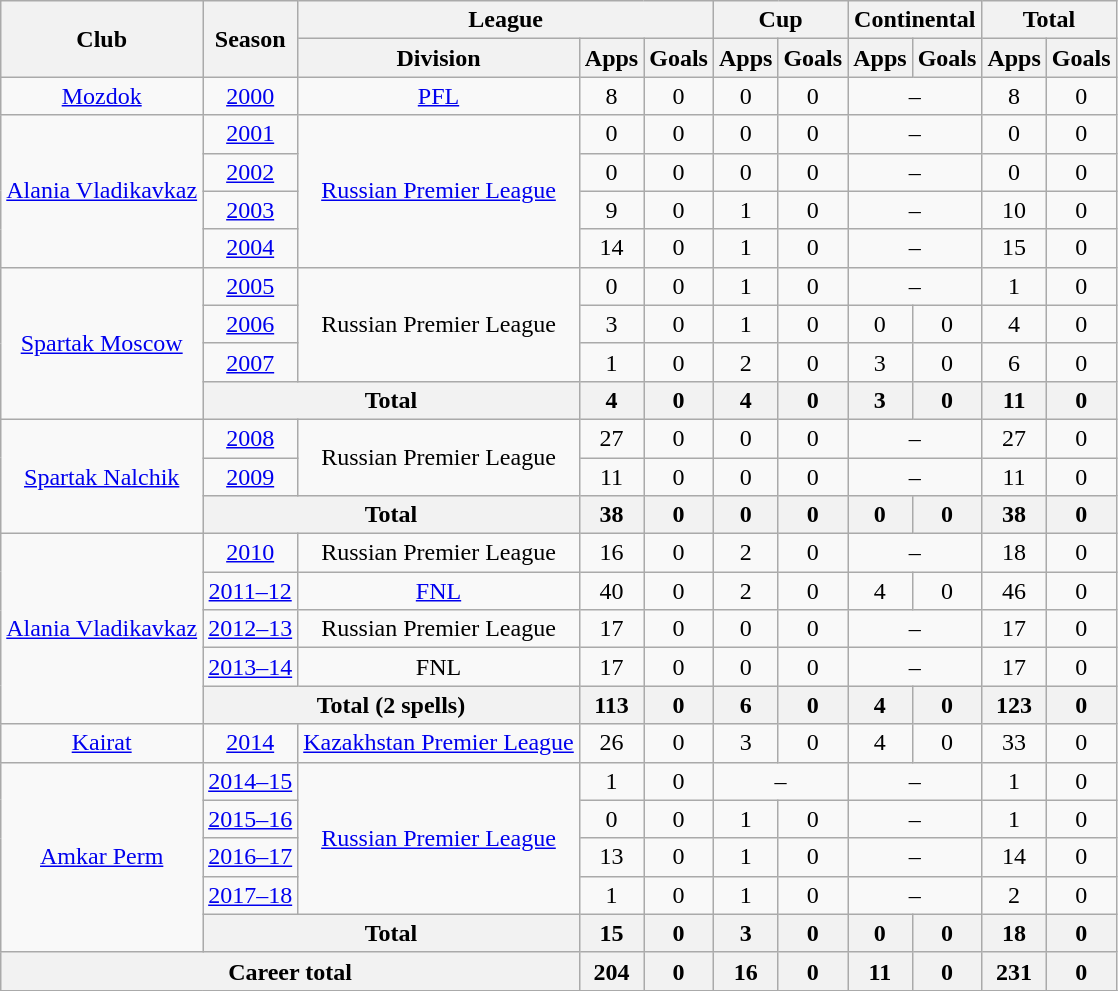<table class="wikitable" style="text-align: center;">
<tr>
<th rowspan=2>Club</th>
<th rowspan=2>Season</th>
<th colspan=3>League</th>
<th colspan=2>Cup</th>
<th colspan=2>Continental</th>
<th colspan=2>Total</th>
</tr>
<tr>
<th>Division</th>
<th>Apps</th>
<th>Goals</th>
<th>Apps</th>
<th>Goals</th>
<th>Apps</th>
<th>Goals</th>
<th>Apps</th>
<th>Goals</th>
</tr>
<tr>
<td><a href='#'>Mozdok</a></td>
<td><a href='#'>2000</a></td>
<td><a href='#'>PFL</a></td>
<td>8</td>
<td>0</td>
<td>0</td>
<td>0</td>
<td colspan=2>–</td>
<td>8</td>
<td>0</td>
</tr>
<tr>
<td rowspan=4><a href='#'>Alania Vladikavkaz</a></td>
<td><a href='#'>2001</a></td>
<td rowspan=4><a href='#'>Russian Premier League</a></td>
<td>0</td>
<td>0</td>
<td>0</td>
<td>0</td>
<td colspan=2>–</td>
<td>0</td>
<td>0</td>
</tr>
<tr>
<td><a href='#'>2002</a></td>
<td>0</td>
<td>0</td>
<td>0</td>
<td>0</td>
<td colspan=2>–</td>
<td>0</td>
<td>0</td>
</tr>
<tr>
<td><a href='#'>2003</a></td>
<td>9</td>
<td>0</td>
<td>1</td>
<td>0</td>
<td colspan=2>–</td>
<td>10</td>
<td>0</td>
</tr>
<tr>
<td><a href='#'>2004</a></td>
<td>14</td>
<td>0</td>
<td>1</td>
<td>0</td>
<td colspan=2>–</td>
<td>15</td>
<td>0</td>
</tr>
<tr>
<td rowspan=4><a href='#'>Spartak Moscow</a></td>
<td><a href='#'>2005</a></td>
<td rowspan=3>Russian Premier League</td>
<td>0</td>
<td>0</td>
<td>1</td>
<td>0</td>
<td colspan=2>–</td>
<td>1</td>
<td>0</td>
</tr>
<tr>
<td><a href='#'>2006</a></td>
<td>3</td>
<td>0</td>
<td>1</td>
<td>0</td>
<td>0</td>
<td>0</td>
<td>4</td>
<td>0</td>
</tr>
<tr>
<td><a href='#'>2007</a></td>
<td>1</td>
<td>0</td>
<td>2</td>
<td>0</td>
<td>3</td>
<td>0</td>
<td>6</td>
<td>0</td>
</tr>
<tr>
<th colspan=2>Total</th>
<th>4</th>
<th>0</th>
<th>4</th>
<th>0</th>
<th>3</th>
<th>0</th>
<th>11</th>
<th>0</th>
</tr>
<tr>
<td rowspan=3><a href='#'>Spartak Nalchik</a></td>
<td><a href='#'>2008</a></td>
<td rowspan=2>Russian Premier League</td>
<td>27</td>
<td>0</td>
<td>0</td>
<td>0</td>
<td colspan=2>–</td>
<td>27</td>
<td>0</td>
</tr>
<tr>
<td><a href='#'>2009</a></td>
<td>11</td>
<td>0</td>
<td>0</td>
<td>0</td>
<td colspan=2>–</td>
<td>11</td>
<td>0</td>
</tr>
<tr>
<th colspan=2>Total</th>
<th>38</th>
<th>0</th>
<th>0</th>
<th>0</th>
<th>0</th>
<th>0</th>
<th>38</th>
<th>0</th>
</tr>
<tr>
<td rowspan=5><a href='#'>Alania Vladikavkaz</a></td>
<td><a href='#'>2010</a></td>
<td>Russian Premier League</td>
<td>16</td>
<td>0</td>
<td>2</td>
<td>0</td>
<td colspan=2>–</td>
<td>18</td>
<td>0</td>
</tr>
<tr>
<td><a href='#'>2011–12</a></td>
<td><a href='#'>FNL</a></td>
<td>40</td>
<td>0</td>
<td>2</td>
<td>0</td>
<td>4</td>
<td>0</td>
<td>46</td>
<td>0</td>
</tr>
<tr>
<td><a href='#'>2012–13</a></td>
<td>Russian Premier League</td>
<td>17</td>
<td>0</td>
<td>0</td>
<td>0</td>
<td colspan=2>–</td>
<td>17</td>
<td>0</td>
</tr>
<tr>
<td><a href='#'>2013–14</a></td>
<td>FNL</td>
<td>17</td>
<td>0</td>
<td>0</td>
<td>0</td>
<td colspan=2>–</td>
<td>17</td>
<td>0</td>
</tr>
<tr>
<th colspan=2>Total (2 spells)</th>
<th>113</th>
<th>0</th>
<th>6</th>
<th>0</th>
<th>4</th>
<th>0</th>
<th>123</th>
<th>0</th>
</tr>
<tr>
<td><a href='#'>Kairat</a></td>
<td><a href='#'>2014</a></td>
<td><a href='#'>Kazakhstan Premier League</a></td>
<td>26</td>
<td>0</td>
<td>3</td>
<td>0</td>
<td>4</td>
<td>0</td>
<td>33</td>
<td>0</td>
</tr>
<tr>
<td rowspan=5><a href='#'>Amkar Perm</a></td>
<td><a href='#'>2014–15</a></td>
<td rowspan=4><a href='#'>Russian Premier League</a></td>
<td>1</td>
<td>0</td>
<td colspan=2>–</td>
<td colspan=2>–</td>
<td>1</td>
<td>0</td>
</tr>
<tr>
<td><a href='#'>2015–16</a></td>
<td>0</td>
<td>0</td>
<td>1</td>
<td>0</td>
<td colspan=2>–</td>
<td>1</td>
<td>0</td>
</tr>
<tr>
<td><a href='#'>2016–17</a></td>
<td>13</td>
<td>0</td>
<td>1</td>
<td>0</td>
<td colspan=2>–</td>
<td>14</td>
<td>0</td>
</tr>
<tr>
<td><a href='#'>2017–18</a></td>
<td>1</td>
<td>0</td>
<td>1</td>
<td>0</td>
<td colspan=2>–</td>
<td>2</td>
<td>0</td>
</tr>
<tr>
<th colspan=2>Total</th>
<th>15</th>
<th>0</th>
<th>3</th>
<th>0</th>
<th>0</th>
<th>0</th>
<th>18</th>
<th>0</th>
</tr>
<tr>
<th colspan=3>Career total</th>
<th>204</th>
<th>0</th>
<th>16</th>
<th>0</th>
<th>11</th>
<th>0</th>
<th>231</th>
<th>0</th>
</tr>
<tr>
</tr>
</table>
